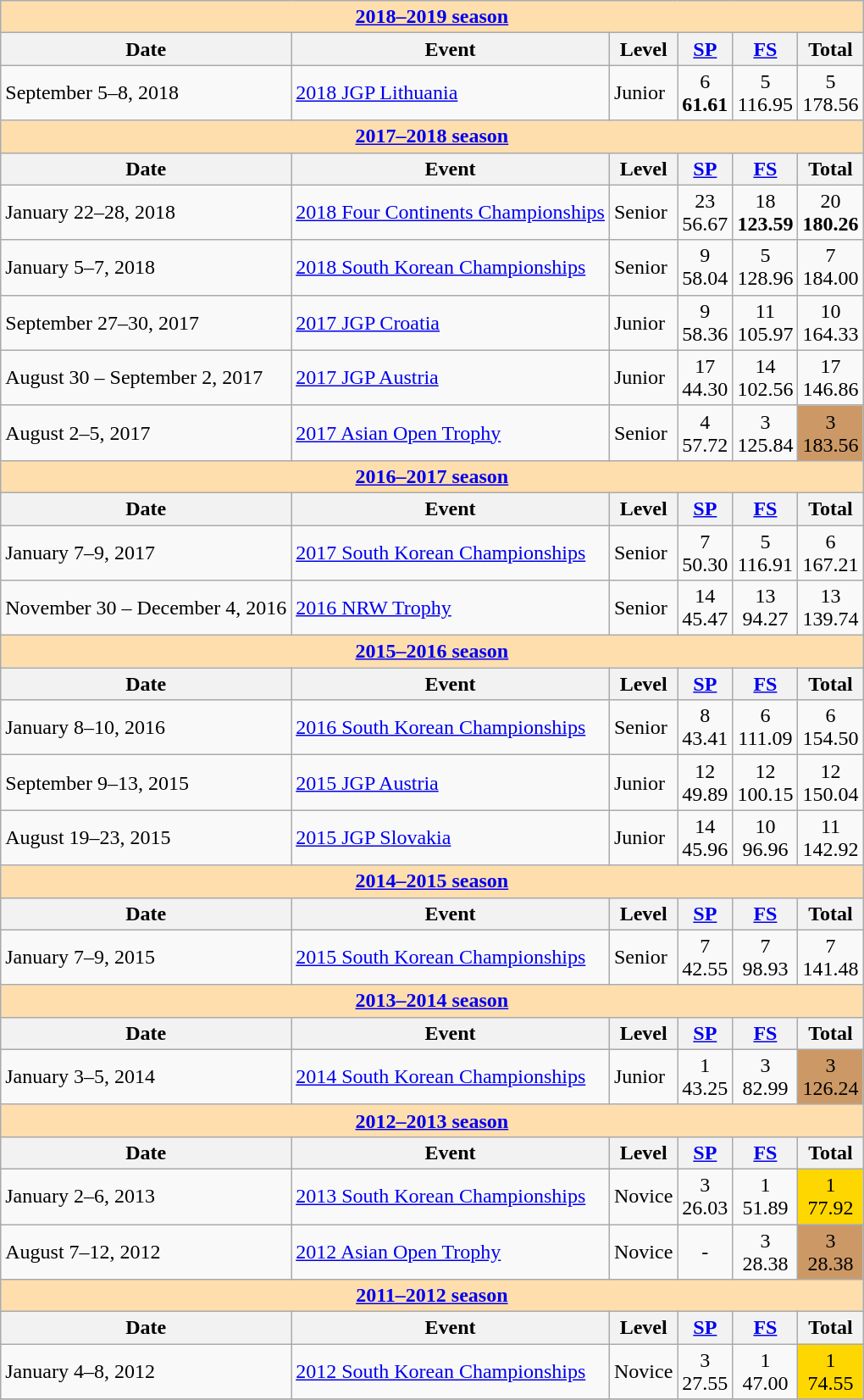<table class="wikitable">
<tr>
<th style="background-color: #ffdead;" colspan=6 align=center><strong><a href='#'>2018–2019 season</a></strong></th>
</tr>
<tr>
<th>Date</th>
<th>Event</th>
<th>Level</th>
<th><a href='#'>SP</a></th>
<th><a href='#'>FS</a></th>
<th>Total</th>
</tr>
<tr>
<td>September 5–8, 2018</td>
<td><a href='#'>2018 JGP Lithuania</a></td>
<td>Junior</td>
<td align=center>6 <br> <strong>61.61</strong></td>
<td align=center>5 <br> 116.95</td>
<td align=center>5 <br> 178.56</td>
</tr>
<tr>
<th style="background-color: #ffdead;" colspan=6 align=center><strong><a href='#'>2017–2018 season</a></strong></th>
</tr>
<tr>
<th>Date</th>
<th>Event</th>
<th>Level</th>
<th><a href='#'>SP</a></th>
<th><a href='#'>FS</a></th>
<th>Total</th>
</tr>
<tr>
<td>January 22–28, 2018</td>
<td><a href='#'>2018 Four Continents Championships</a></td>
<td>Senior</td>
<td align=center>23 <br> 56.67</td>
<td align=center>18 <br> <strong>123.59</strong></td>
<td align=center>20 <br> <strong>180.26</strong></td>
</tr>
<tr>
<td>January 5–7, 2018</td>
<td><a href='#'>2018 South Korean Championships</a></td>
<td>Senior</td>
<td align=center>9 <br> 58.04</td>
<td align=center>5 <br> 128.96</td>
<td align=center>7 <br> 184.00</td>
</tr>
<tr>
<td>September 27–30, 2017</td>
<td><a href='#'>2017 JGP Croatia</a></td>
<td>Junior</td>
<td align=center>9 <br> 58.36</td>
<td align=center>11 <br> 105.97</td>
<td align=center>10 <br> 164.33</td>
</tr>
<tr>
<td>August 30 – September 2, 2017</td>
<td><a href='#'>2017 JGP Austria</a></td>
<td>Junior</td>
<td align=center>17 <br> 44.30</td>
<td align=center>14 <br> 102.56</td>
<td align=center>17 <br> 146.86</td>
</tr>
<tr>
<td>August 2–5, 2017</td>
<td><a href='#'>2017 Asian Open Trophy</a></td>
<td>Senior</td>
<td align=center>4 <br> 57.72</td>
<td align=center>3 <br> 125.84</td>
<td align=center bgcolor=cc9966>3 <br> 183.56</td>
</tr>
<tr>
<th style="background-color: #ffdead;" colspan=6 align=center><strong><a href='#'>2016–2017 season</a></strong></th>
</tr>
<tr>
<th>Date</th>
<th>Event</th>
<th>Level</th>
<th><a href='#'>SP</a></th>
<th><a href='#'>FS</a></th>
<th>Total</th>
</tr>
<tr>
<td>January 7–9, 2017</td>
<td><a href='#'>2017 South Korean Championships</a></td>
<td>Senior</td>
<td align=center>7 <br> 50.30</td>
<td align=center>5 <br> 116.91</td>
<td align=center>6 <br> 167.21</td>
</tr>
<tr>
<td>November 30 – December 4, 2016</td>
<td><a href='#'>2016 NRW Trophy</a></td>
<td>Senior</td>
<td align=center>14 <br> 45.47</td>
<td align=center>13 <br> 94.27</td>
<td align=center>13 <br> 139.74</td>
</tr>
<tr>
<th style="background-color: #ffdead;" colspan=6 align=center><strong><a href='#'>2015–2016 season</a></strong></th>
</tr>
<tr>
<th>Date</th>
<th>Event</th>
<th>Level</th>
<th><a href='#'>SP</a></th>
<th><a href='#'>FS</a></th>
<th>Total</th>
</tr>
<tr>
<td>January 8–10, 2016</td>
<td><a href='#'>2016 South Korean Championships</a></td>
<td>Senior</td>
<td align=center>8 <br> 43.41</td>
<td align=center>6 <br> 111.09</td>
<td align=center>6 <br> 154.50</td>
</tr>
<tr>
<td>September 9–13, 2015</td>
<td><a href='#'>2015 JGP Austria</a></td>
<td>Junior</td>
<td align=center>12 <br> 49.89</td>
<td align=center>12 <br> 100.15</td>
<td align=center>12 <br> 150.04</td>
</tr>
<tr>
<td>August 19–23, 2015</td>
<td><a href='#'>2015 JGP Slovakia</a></td>
<td>Junior</td>
<td align=center>14 <br> 45.96</td>
<td align=center>10 <br> 96.96</td>
<td align=center>11 <br> 142.92</td>
</tr>
<tr>
<th style="background-color: #ffdead;" colspan=6 align=center><strong><a href='#'>2014–2015 season</a></strong></th>
</tr>
<tr>
<th>Date</th>
<th>Event</th>
<th>Level</th>
<th><a href='#'>SP</a></th>
<th><a href='#'>FS</a></th>
<th>Total</th>
</tr>
<tr>
<td>January 7–9, 2015</td>
<td><a href='#'>2015 South Korean Championships</a></td>
<td>Senior</td>
<td align=center>7 <br> 42.55</td>
<td align=center>7 <br> 98.93</td>
<td align=center>7 <br> 141.48</td>
</tr>
<tr>
<th style="background-color: #ffdead;" colspan=6 align=center><strong><a href='#'>2013–2014 season</a></strong></th>
</tr>
<tr>
<th>Date</th>
<th>Event</th>
<th>Level</th>
<th><a href='#'>SP</a></th>
<th><a href='#'>FS</a></th>
<th>Total</th>
</tr>
<tr>
<td>January 3–5, 2014</td>
<td><a href='#'>2014 South Korean Championships</a></td>
<td>Junior</td>
<td align=center>1 <br> 43.25</td>
<td align=center>3 <br> 82.99</td>
<td align=center bgcolor=cc9966>3 <br> 126.24</td>
</tr>
<tr>
<th style="background-color: #ffdead;" colspan=6 align=center><strong><a href='#'>2012–2013 season</a></strong></th>
</tr>
<tr>
<th>Date</th>
<th>Event</th>
<th>Level</th>
<th><a href='#'>SP</a></th>
<th><a href='#'>FS</a></th>
<th>Total</th>
</tr>
<tr>
<td>January 2–6, 2013</td>
<td><a href='#'>2013 South Korean Championships</a></td>
<td>Novice</td>
<td align=center>3 <br> 26.03</td>
<td align=center>1 <br> 51.89</td>
<td align=center bgcolor=gold>1<br> 77.92</td>
</tr>
<tr>
<td>August 7–12, 2012</td>
<td><a href='#'>2012 Asian Open Trophy</a></td>
<td>Novice</td>
<td align=center>-</td>
<td align=center>3 <br> 28.38</td>
<td align=center bgcolor=cc9966>3 <br> 28.38</td>
</tr>
<tr>
<th style="background-color: #ffdead;" colspan=6 align=center><strong><a href='#'>2011–2012 season</a></strong></th>
</tr>
<tr>
<th>Date</th>
<th>Event</th>
<th>Level</th>
<th><a href='#'>SP</a></th>
<th><a href='#'>FS</a></th>
<th>Total</th>
</tr>
<tr>
<td>January 4–8, 2012</td>
<td><a href='#'>2012 South Korean Championships</a></td>
<td>Novice</td>
<td align=center>3 <br> 27.55</td>
<td align=center>1 <br> 47.00</td>
<td align=center bgcolor=gold>1 <br> 74.55</td>
</tr>
<tr>
</tr>
</table>
